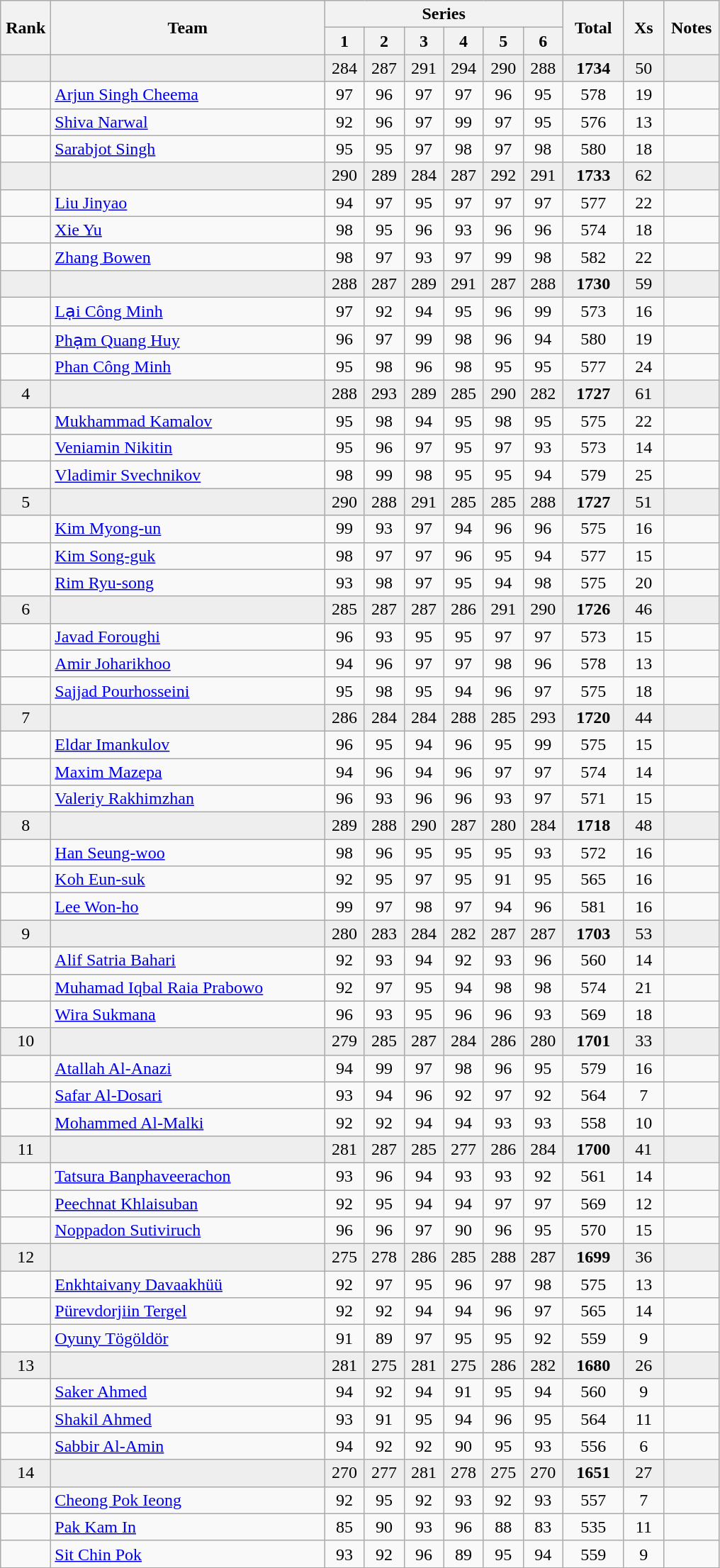<table class="wikitable" style="text-align:center">
<tr>
<th rowspan=2 width=40>Rank</th>
<th rowspan=2 width=250>Team</th>
<th colspan=6>Series</th>
<th rowspan=2 width=50>Total</th>
<th rowspan=2 width=30>Xs</th>
<th rowspan=2 width=45>Notes</th>
</tr>
<tr>
<th width=30>1</th>
<th width=30>2</th>
<th width=30>3</th>
<th width=30>4</th>
<th width=30>5</th>
<th width=30>6</th>
</tr>
<tr bgcolor=eeeeee>
<td></td>
<td align=left></td>
<td>284</td>
<td>287</td>
<td>291</td>
<td>294</td>
<td>290</td>
<td>288</td>
<td><strong>1734</strong></td>
<td>50</td>
<td></td>
</tr>
<tr>
<td></td>
<td align=left><a href='#'>Arjun Singh Cheema</a></td>
<td>97</td>
<td>96</td>
<td>97</td>
<td>97</td>
<td>96</td>
<td>95</td>
<td>578</td>
<td>19</td>
<td></td>
</tr>
<tr>
<td></td>
<td align=left><a href='#'>Shiva Narwal</a></td>
<td>92</td>
<td>96</td>
<td>97</td>
<td>99</td>
<td>97</td>
<td>95</td>
<td>576</td>
<td>13</td>
<td></td>
</tr>
<tr>
<td></td>
<td align=left><a href='#'>Sarabjot Singh</a></td>
<td>95</td>
<td>95</td>
<td>97</td>
<td>98</td>
<td>97</td>
<td>98</td>
<td>580</td>
<td>18</td>
<td></td>
</tr>
<tr bgcolor=eeeeee>
<td></td>
<td align=left></td>
<td>290</td>
<td>289</td>
<td>284</td>
<td>287</td>
<td>292</td>
<td>291</td>
<td><strong>1733</strong></td>
<td>62</td>
<td></td>
</tr>
<tr>
<td></td>
<td align=left><a href='#'>Liu Jinyao</a></td>
<td>94</td>
<td>97</td>
<td>95</td>
<td>97</td>
<td>97</td>
<td>97</td>
<td>577</td>
<td>22</td>
<td></td>
</tr>
<tr>
<td></td>
<td align=left><a href='#'>Xie Yu</a></td>
<td>98</td>
<td>95</td>
<td>96</td>
<td>93</td>
<td>96</td>
<td>96</td>
<td>574</td>
<td>18</td>
<td></td>
</tr>
<tr>
<td></td>
<td align=left><a href='#'>Zhang Bowen</a></td>
<td>98</td>
<td>97</td>
<td>93</td>
<td>97</td>
<td>99</td>
<td>98</td>
<td>582</td>
<td>22</td>
<td></td>
</tr>
<tr bgcolor=eeeeee>
<td></td>
<td align=left></td>
<td>288</td>
<td>287</td>
<td>289</td>
<td>291</td>
<td>287</td>
<td>288</td>
<td><strong>1730</strong></td>
<td>59</td>
<td></td>
</tr>
<tr>
<td></td>
<td align=left><a href='#'>Lại Công Minh</a></td>
<td>97</td>
<td>92</td>
<td>94</td>
<td>95</td>
<td>96</td>
<td>99</td>
<td>573</td>
<td>16</td>
<td></td>
</tr>
<tr>
<td></td>
<td align=left><a href='#'>Phạm Quang Huy</a></td>
<td>96</td>
<td>97</td>
<td>99</td>
<td>98</td>
<td>96</td>
<td>94</td>
<td>580</td>
<td>19</td>
<td></td>
</tr>
<tr>
<td></td>
<td align=left><a href='#'>Phan Công Minh</a></td>
<td>95</td>
<td>98</td>
<td>96</td>
<td>98</td>
<td>95</td>
<td>95</td>
<td>577</td>
<td>24</td>
<td></td>
</tr>
<tr bgcolor=eeeeee>
<td>4</td>
<td align=left></td>
<td>288</td>
<td>293</td>
<td>289</td>
<td>285</td>
<td>290</td>
<td>282</td>
<td><strong>1727</strong></td>
<td>61</td>
<td></td>
</tr>
<tr>
<td></td>
<td align=left><a href='#'>Mukhammad Kamalov</a></td>
<td>95</td>
<td>98</td>
<td>94</td>
<td>95</td>
<td>98</td>
<td>95</td>
<td>575</td>
<td>22</td>
<td></td>
</tr>
<tr>
<td></td>
<td align=left><a href='#'>Veniamin Nikitin</a></td>
<td>95</td>
<td>96</td>
<td>97</td>
<td>95</td>
<td>97</td>
<td>93</td>
<td>573</td>
<td>14</td>
<td></td>
</tr>
<tr>
<td></td>
<td align=left><a href='#'>Vladimir Svechnikov</a></td>
<td>98</td>
<td>99</td>
<td>98</td>
<td>95</td>
<td>95</td>
<td>94</td>
<td>579</td>
<td>25</td>
<td></td>
</tr>
<tr bgcolor=eeeeee>
<td>5</td>
<td align=left></td>
<td>290</td>
<td>288</td>
<td>291</td>
<td>285</td>
<td>285</td>
<td>288</td>
<td><strong>1727</strong></td>
<td>51</td>
<td></td>
</tr>
<tr>
<td></td>
<td align=left><a href='#'>Kim Myong-un</a></td>
<td>99</td>
<td>93</td>
<td>97</td>
<td>94</td>
<td>96</td>
<td>96</td>
<td>575</td>
<td>16</td>
<td></td>
</tr>
<tr>
<td></td>
<td align=left><a href='#'>Kim Song-guk</a></td>
<td>98</td>
<td>97</td>
<td>97</td>
<td>96</td>
<td>95</td>
<td>94</td>
<td>577</td>
<td>15</td>
<td></td>
</tr>
<tr>
<td></td>
<td align=left><a href='#'>Rim Ryu-song</a></td>
<td>93</td>
<td>98</td>
<td>97</td>
<td>95</td>
<td>94</td>
<td>98</td>
<td>575</td>
<td>20</td>
<td></td>
</tr>
<tr bgcolor=eeeeee>
<td>6</td>
<td align=left></td>
<td>285</td>
<td>287</td>
<td>287</td>
<td>286</td>
<td>291</td>
<td>290</td>
<td><strong>1726</strong></td>
<td>46</td>
<td></td>
</tr>
<tr>
<td></td>
<td align=left><a href='#'>Javad Foroughi</a></td>
<td>96</td>
<td>93</td>
<td>95</td>
<td>95</td>
<td>97</td>
<td>97</td>
<td>573</td>
<td>15</td>
<td></td>
</tr>
<tr>
<td></td>
<td align=left><a href='#'>Amir Joharikhoo</a></td>
<td>94</td>
<td>96</td>
<td>97</td>
<td>97</td>
<td>98</td>
<td>96</td>
<td>578</td>
<td>13</td>
<td></td>
</tr>
<tr>
<td></td>
<td align=left><a href='#'>Sajjad Pourhosseini</a></td>
<td>95</td>
<td>98</td>
<td>95</td>
<td>94</td>
<td>96</td>
<td>97</td>
<td>575</td>
<td>18</td>
<td></td>
</tr>
<tr bgcolor=eeeeee>
<td>7</td>
<td align=left></td>
<td>286</td>
<td>284</td>
<td>284</td>
<td>288</td>
<td>285</td>
<td>293</td>
<td><strong>1720</strong></td>
<td>44</td>
<td></td>
</tr>
<tr>
<td></td>
<td align=left><a href='#'>Eldar Imankulov</a></td>
<td>96</td>
<td>95</td>
<td>94</td>
<td>96</td>
<td>95</td>
<td>99</td>
<td>575</td>
<td>15</td>
<td></td>
</tr>
<tr>
<td></td>
<td align=left><a href='#'>Maxim Mazepa</a></td>
<td>94</td>
<td>96</td>
<td>94</td>
<td>96</td>
<td>97</td>
<td>97</td>
<td>574</td>
<td>14</td>
<td></td>
</tr>
<tr>
<td></td>
<td align=left><a href='#'>Valeriy Rakhimzhan</a></td>
<td>96</td>
<td>93</td>
<td>96</td>
<td>96</td>
<td>93</td>
<td>97</td>
<td>571</td>
<td>15</td>
<td></td>
</tr>
<tr bgcolor=eeeeee>
<td>8</td>
<td align=left></td>
<td>289</td>
<td>288</td>
<td>290</td>
<td>287</td>
<td>280</td>
<td>284</td>
<td><strong>1718</strong></td>
<td>48</td>
<td></td>
</tr>
<tr>
<td></td>
<td align=left><a href='#'>Han Seung-woo</a></td>
<td>98</td>
<td>96</td>
<td>95</td>
<td>95</td>
<td>95</td>
<td>93</td>
<td>572</td>
<td>16</td>
<td></td>
</tr>
<tr>
<td></td>
<td align=left><a href='#'>Koh Eun-suk</a></td>
<td>92</td>
<td>95</td>
<td>97</td>
<td>95</td>
<td>91</td>
<td>95</td>
<td>565</td>
<td>16</td>
<td></td>
</tr>
<tr>
<td></td>
<td align=left><a href='#'>Lee Won-ho</a></td>
<td>99</td>
<td>97</td>
<td>98</td>
<td>97</td>
<td>94</td>
<td>96</td>
<td>581</td>
<td>16</td>
<td></td>
</tr>
<tr bgcolor=eeeeee>
<td>9</td>
<td align=left></td>
<td>280</td>
<td>283</td>
<td>284</td>
<td>282</td>
<td>287</td>
<td>287</td>
<td><strong>1703</strong></td>
<td>53</td>
<td></td>
</tr>
<tr>
<td></td>
<td align=left><a href='#'>Alif Satria Bahari</a></td>
<td>92</td>
<td>93</td>
<td>94</td>
<td>92</td>
<td>93</td>
<td>96</td>
<td>560</td>
<td>14</td>
<td></td>
</tr>
<tr>
<td></td>
<td align=left><a href='#'>Muhamad Iqbal Raia Prabowo</a></td>
<td>92</td>
<td>97</td>
<td>95</td>
<td>94</td>
<td>98</td>
<td>98</td>
<td>574</td>
<td>21</td>
<td></td>
</tr>
<tr>
<td></td>
<td align=left><a href='#'>Wira Sukmana</a></td>
<td>96</td>
<td>93</td>
<td>95</td>
<td>96</td>
<td>96</td>
<td>93</td>
<td>569</td>
<td>18</td>
<td></td>
</tr>
<tr bgcolor=eeeeee>
<td>10</td>
<td align=left></td>
<td>279</td>
<td>285</td>
<td>287</td>
<td>284</td>
<td>286</td>
<td>280</td>
<td><strong>1701</strong></td>
<td>33</td>
<td></td>
</tr>
<tr>
<td></td>
<td align=left><a href='#'>Atallah Al-Anazi</a></td>
<td>94</td>
<td>99</td>
<td>97</td>
<td>98</td>
<td>96</td>
<td>95</td>
<td>579</td>
<td>16</td>
<td></td>
</tr>
<tr>
<td></td>
<td align=left><a href='#'>Safar Al-Dosari</a></td>
<td>93</td>
<td>94</td>
<td>96</td>
<td>92</td>
<td>97</td>
<td>92</td>
<td>564</td>
<td>7</td>
<td></td>
</tr>
<tr>
<td></td>
<td align=left><a href='#'>Mohammed Al-Malki</a></td>
<td>92</td>
<td>92</td>
<td>94</td>
<td>94</td>
<td>93</td>
<td>93</td>
<td>558</td>
<td>10</td>
<td></td>
</tr>
<tr bgcolor=eeeeee>
<td>11</td>
<td align=left></td>
<td>281</td>
<td>287</td>
<td>285</td>
<td>277</td>
<td>286</td>
<td>284</td>
<td><strong>1700</strong></td>
<td>41</td>
<td></td>
</tr>
<tr>
<td></td>
<td align=left><a href='#'>Tatsura Banphaveerachon</a></td>
<td>93</td>
<td>96</td>
<td>94</td>
<td>93</td>
<td>93</td>
<td>92</td>
<td>561</td>
<td>14</td>
<td></td>
</tr>
<tr>
<td></td>
<td align=left><a href='#'>Peechnat Khlaisuban</a></td>
<td>92</td>
<td>95</td>
<td>94</td>
<td>94</td>
<td>97</td>
<td>97</td>
<td>569</td>
<td>12</td>
<td></td>
</tr>
<tr>
<td></td>
<td align=left><a href='#'>Noppadon Sutiviruch</a></td>
<td>96</td>
<td>96</td>
<td>97</td>
<td>90</td>
<td>96</td>
<td>95</td>
<td>570</td>
<td>15</td>
<td></td>
</tr>
<tr bgcolor=eeeeee>
<td>12</td>
<td align=left></td>
<td>275</td>
<td>278</td>
<td>286</td>
<td>285</td>
<td>288</td>
<td>287</td>
<td><strong>1699</strong></td>
<td>36</td>
<td></td>
</tr>
<tr>
<td></td>
<td align=left><a href='#'>Enkhtaivany Davaakhüü</a></td>
<td>92</td>
<td>97</td>
<td>95</td>
<td>96</td>
<td>97</td>
<td>98</td>
<td>575</td>
<td>13</td>
<td></td>
</tr>
<tr>
<td></td>
<td align=left><a href='#'>Pürevdorjiin Tergel</a></td>
<td>92</td>
<td>92</td>
<td>94</td>
<td>94</td>
<td>96</td>
<td>97</td>
<td>565</td>
<td>14</td>
<td></td>
</tr>
<tr>
<td></td>
<td align=left><a href='#'>Oyuny Tögöldör</a></td>
<td>91</td>
<td>89</td>
<td>97</td>
<td>95</td>
<td>95</td>
<td>92</td>
<td>559</td>
<td>9</td>
<td></td>
</tr>
<tr bgcolor=eeeeee>
<td>13</td>
<td align=left></td>
<td>281</td>
<td>275</td>
<td>281</td>
<td>275</td>
<td>286</td>
<td>282</td>
<td><strong>1680</strong></td>
<td>26</td>
<td></td>
</tr>
<tr>
<td></td>
<td align=left><a href='#'>Saker Ahmed</a></td>
<td>94</td>
<td>92</td>
<td>94</td>
<td>91</td>
<td>95</td>
<td>94</td>
<td>560</td>
<td>9</td>
<td></td>
</tr>
<tr>
<td></td>
<td align=left><a href='#'>Shakil Ahmed</a></td>
<td>93</td>
<td>91</td>
<td>95</td>
<td>94</td>
<td>96</td>
<td>95</td>
<td>564</td>
<td>11</td>
<td></td>
</tr>
<tr>
<td></td>
<td align=left><a href='#'>Sabbir Al-Amin</a></td>
<td>94</td>
<td>92</td>
<td>92</td>
<td>90</td>
<td>95</td>
<td>93</td>
<td>556</td>
<td>6</td>
<td></td>
</tr>
<tr bgcolor=eeeeee>
<td>14</td>
<td align=left></td>
<td>270</td>
<td>277</td>
<td>281</td>
<td>278</td>
<td>275</td>
<td>270</td>
<td><strong>1651</strong></td>
<td>27</td>
<td></td>
</tr>
<tr>
<td></td>
<td align=left><a href='#'>Cheong Pok Ieong</a></td>
<td>92</td>
<td>95</td>
<td>92</td>
<td>93</td>
<td>92</td>
<td>93</td>
<td>557</td>
<td>7</td>
<td></td>
</tr>
<tr>
<td></td>
<td align=left><a href='#'>Pak Kam In</a></td>
<td>85</td>
<td>90</td>
<td>93</td>
<td>96</td>
<td>88</td>
<td>83</td>
<td>535</td>
<td>11</td>
<td></td>
</tr>
<tr>
<td></td>
<td align=left><a href='#'>Sit Chin Pok</a></td>
<td>93</td>
<td>92</td>
<td>96</td>
<td>89</td>
<td>95</td>
<td>94</td>
<td>559</td>
<td>9</td>
<td></td>
</tr>
</table>
